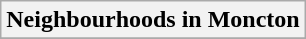<table class="wikitable sortable collapsible collapsed">
<tr>
<th colspan=6><strong>Neighbourhoods in Moncton</strong></th>
</tr>
<tr>
</tr>
</table>
